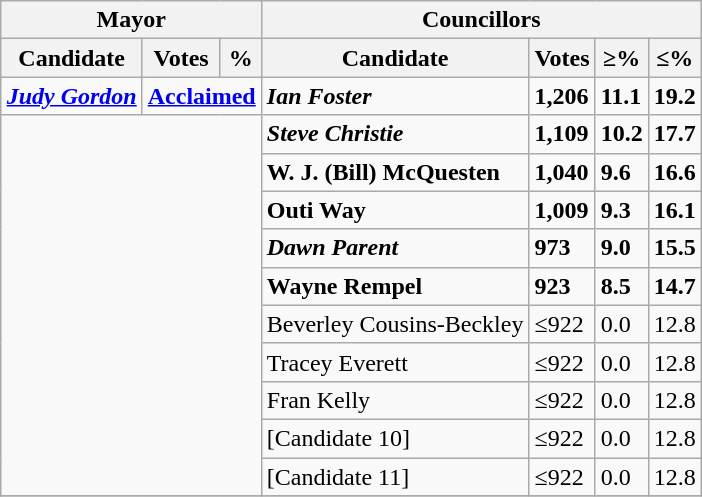<table class="wikitable collapsible collapsed" align="right">
<tr>
<th colspan=3>Mayor</th>
<th colspan=4>Councillors</th>
</tr>
<tr>
<th>Candidate</th>
<th>Votes</th>
<th>%</th>
<th>Candidate</th>
<th>Votes</th>
<th>≥%</th>
<th>≤%</th>
</tr>
<tr>
<td><strong><em><a href='#'>Judy Gordon</a></em></strong></td>
<td colspan=2><strong><a href='#'>Acclaimed</a></strong></td>
<td><strong><em>Ian Foster</em></strong></td>
<td><strong>1,206</strong></td>
<td><strong>11.1</strong></td>
<td><strong>19.2</strong></td>
</tr>
<tr>
<td rowspan=10 colspan=3></td>
<td><strong><em>Steve Christie</em></strong></td>
<td><strong>1,109</strong></td>
<td><strong>10.2</strong></td>
<td><strong>17.7</strong></td>
</tr>
<tr>
<td><strong>W. J. (Bill) McQuesten</strong></td>
<td><strong>1,040</strong></td>
<td><strong>9.6</strong></td>
<td><strong>16.6</strong></td>
</tr>
<tr>
<td><strong>Outi Way</strong></td>
<td><strong>1,009</strong></td>
<td><strong>9.3</strong></td>
<td><strong>16.1</strong></td>
</tr>
<tr>
<td><strong><em>Dawn Parent</em></strong></td>
<td><strong>973</strong></td>
<td><strong>9.0</strong></td>
<td><strong>15.5</strong></td>
</tr>
<tr>
<td><strong>Wayne Rempel</strong></td>
<td><strong>923</strong></td>
<td><strong>8.5</strong></td>
<td><strong>14.7</strong></td>
</tr>
<tr>
<td>Beverley Cousins-Beckley</td>
<td>≤922</td>
<td>0.0</td>
<td>12.8</td>
</tr>
<tr>
<td>Tracey Everett</td>
<td>≤922</td>
<td>0.0</td>
<td>12.8</td>
</tr>
<tr>
<td>Fran Kelly</td>
<td>≤922</td>
<td>0.0</td>
<td>12.8</td>
</tr>
<tr>
<td>[Candidate 10]</td>
<td>≤922</td>
<td>0.0</td>
<td>12.8</td>
</tr>
<tr>
<td>[Candidate 11]</td>
<td>≤922</td>
<td>0.0</td>
<td>12.8</td>
</tr>
<tr>
</tr>
</table>
